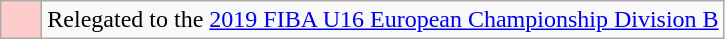<table class="wikitable">
<tr>
<td width=20px bgcolor="#ffcccc"></td>
<td>Relegated to the <a href='#'>2019 FIBA U16 European Championship Division B</a></td>
</tr>
</table>
